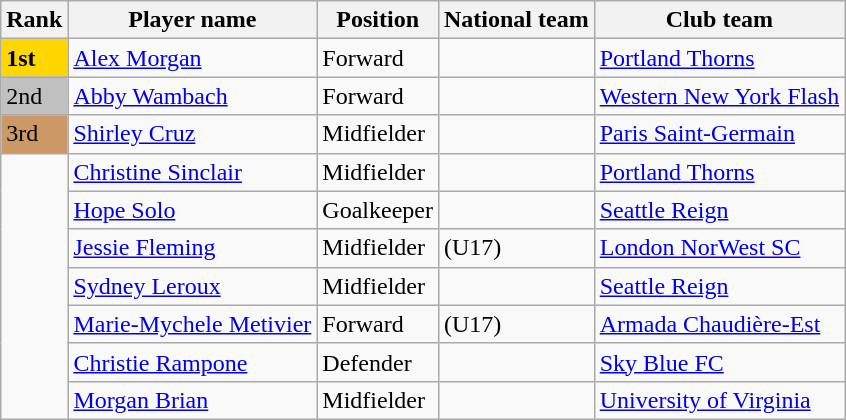<table class="wikitable">
<tr>
<th>Rank</th>
<th>Player name</th>
<th>Position</th>
<th>National team</th>
<th>Club team</th>
</tr>
<tr>
<td scope=col style="background-color: gold"><strong>1st</strong></td>
<td><a href='#'>Alex Morgan</a></td>
<td>Forward</td>
<td></td>
<td> <a href='#'>Portland Thorns</a></td>
</tr>
<tr>
<td scope=col style="background-color: silver">2nd</td>
<td><a href='#'>Abby Wambach</a></td>
<td>Forward</td>
<td></td>
<td> <a href='#'>Western New York Flash</a></td>
</tr>
<tr>
<td scope=col style="background-color: #cc9966">3rd</td>
<td><a href='#'>Shirley Cruz</a></td>
<td>Midfielder</td>
<td></td>
<td> <a href='#'>Paris Saint-Germain</a></td>
</tr>
<tr>
<td rowspan="7"></td>
<td><a href='#'>Christine Sinclair</a></td>
<td>Midfielder</td>
<td></td>
<td> <a href='#'>Portland Thorns</a></td>
</tr>
<tr>
<td><a href='#'>Hope Solo</a></td>
<td>Goalkeeper</td>
<td></td>
<td> <a href='#'>Seattle Reign</a></td>
</tr>
<tr>
<td><a href='#'>Jessie Fleming</a></td>
<td>Midfielder</td>
<td> (U17)</td>
<td> <a href='#'>London NorWest SC</a></td>
</tr>
<tr>
<td><a href='#'>Sydney Leroux</a></td>
<td>Midfielder</td>
<td></td>
<td> <a href='#'>Seattle Reign</a></td>
</tr>
<tr>
<td><a href='#'>Marie-Mychele Metivier</a></td>
<td>Forward</td>
<td> (U17)</td>
<td> <a href='#'>Armada Chaudière-Est</a></td>
</tr>
<tr>
<td><a href='#'>Christie Rampone</a></td>
<td>Defender</td>
<td></td>
<td> <a href='#'>Sky Blue FC</a></td>
</tr>
<tr>
<td><a href='#'>Morgan Brian</a></td>
<td>Midfielder</td>
<td></td>
<td> <a href='#'>University of Virginia</a></td>
</tr>
</table>
